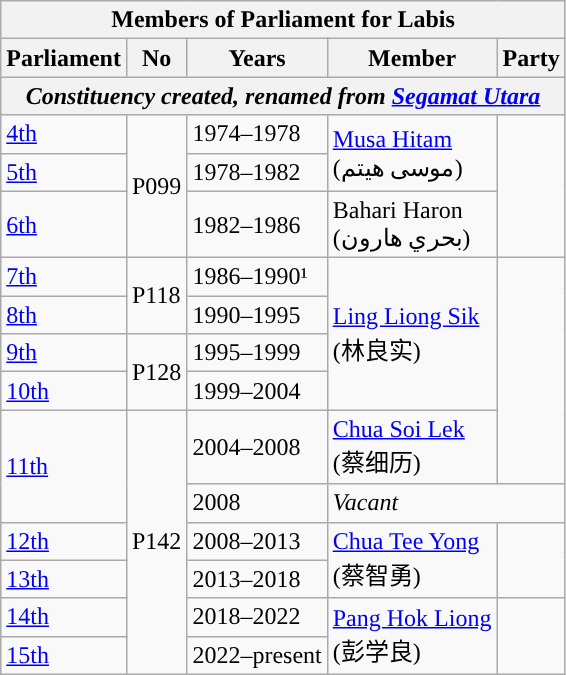<table class=wikitable>
<tr>
<th colspan="5">Members of Parliament for Labis</th>
</tr>
<tr>
<th>Parliament</th>
<th>No</th>
<th>Years</th>
<th>Member</th>
<th>Party</th>
</tr>
<tr>
<th colspan="5" align="center"><em>Constituency created, renamed from <a href='#'>Segamat Utara</a></em></th>
</tr>
<tr>
<td><a href='#'>4th</a></td>
<td rowspan="3">P099</td>
<td>1974–1978</td>
<td rowspan=2><a href='#'>Musa Hitam</a>  <br>(موسى هيتم)</td>
<td rowspan="3"></td>
</tr>
<tr>
<td><a href='#'>5th</a></td>
<td>1978–1982</td>
</tr>
<tr>
<td><a href='#'>6th</a></td>
<td>1982–1986</td>
<td>Bahari Haron <br> (بحري هارون)</td>
</tr>
<tr>
<td><a href='#'>7th</a></td>
<td rowspan="2">P118</td>
<td>1986–1990¹</td>
<td rowspan="4"><a href='#'>Ling Liong Sik</a> <br> (林良实)</td>
<td rowspan="5"></td>
</tr>
<tr>
<td><a href='#'>8th</a></td>
<td>1990–1995</td>
</tr>
<tr>
<td><a href='#'>9th</a></td>
<td rowspan="2">P128</td>
<td>1995–1999</td>
</tr>
<tr>
<td><a href='#'>10th</a></td>
<td>1999–2004</td>
</tr>
<tr>
<td rowspan="2"><a href='#'>11th</a></td>
<td rowspan="6">P142</td>
<td>2004–2008</td>
<td><a href='#'>Chua Soi Lek</a> <br> (蔡细历)</td>
</tr>
<tr>
<td>2008</td>
<td colspan="2"><em>Vacant</em></td>
</tr>
<tr>
<td><a href='#'>12th</a></td>
<td>2008–2013</td>
<td rowspan="2"><a href='#'>Chua Tee Yong</a>  <br>(蔡智勇)</td>
<td rowspan="2"></td>
</tr>
<tr>
<td><a href='#'>13th</a></td>
<td>2013–2018</td>
</tr>
<tr>
<td><a href='#'>14th</a></td>
<td>2018–2022</td>
<td rowspan=2><a href='#'>Pang Hok Liong</a>  <br>(彭学良)</td>
<td rowspan=2></td>
</tr>
<tr>
<td><a href='#'>15th</a></td>
<td>2022–present</td>
</tr>
</table>
